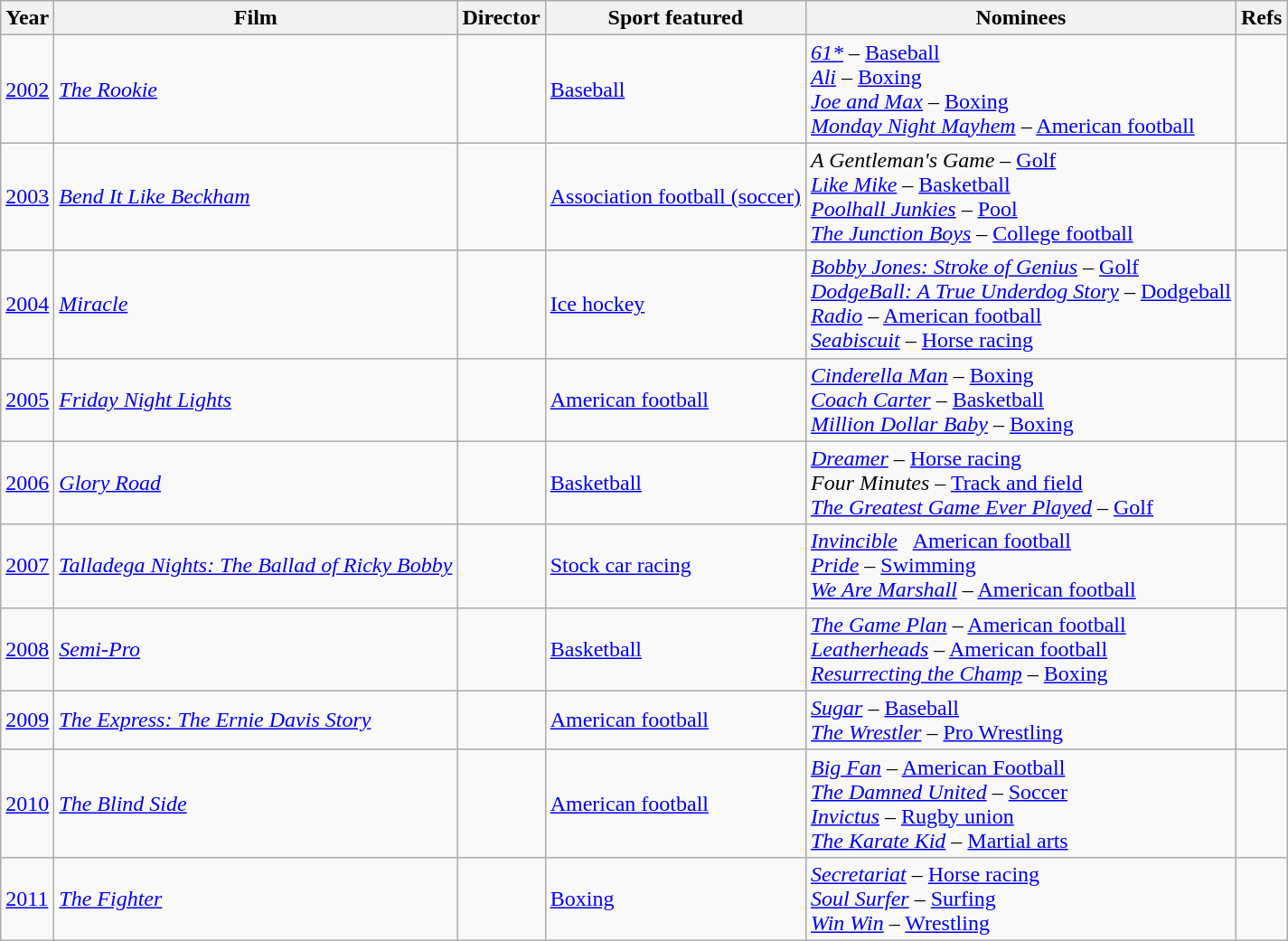<table class="sortable wikitable plainrowheaders">
<tr style="white-space: nowrap;">
<th scope="col">Year</th>
<th scope="col">Film</th>
<th scope="col">Director</th>
<th scope="col">Sport featured</th>
<th scope="col" class="unsortable">Nominees</th>
<th scope="col" class="unsortable">Refs</th>
</tr>
<tr>
<td><a href='#'>2002</a></td>
<td><em><a href='#'>The Rookie</a></em></td>
<td></td>
<td><a href='#'>Baseball</a></td>
<td align=left><em><a href='#'>61*</a></em> – <a href='#'>Baseball</a><br><em><a href='#'>Ali</a></em> – <a href='#'>Boxing</a> <br><em><a href='#'>Joe and Max</a></em> – <a href='#'>Boxing</a> <br><em><a href='#'>Monday Night Mayhem</a></em> – <a href='#'>American football</a></td>
<td></td>
</tr>
<tr>
<td><a href='#'>2003</a></td>
<td><em><a href='#'>Bend It Like Beckham</a></em></td>
<td></td>
<td><a href='#'>Association football (soccer)</a></td>
<td><em>A Gentleman's Game</em> – <a href='#'>Golf</a> <br><em><a href='#'>Like Mike</a></em> – <a href='#'>Basketball</a> <br><em><a href='#'>Poolhall Junkies</a></em> – <a href='#'>Pool</a><br><em><a href='#'>The Junction Boys</a></em> – <a href='#'>College football</a></td>
<td></td>
</tr>
<tr>
<td><a href='#'>2004</a></td>
<td><em><a href='#'>Miracle</a></em></td>
<td></td>
<td><a href='#'>Ice hockey</a></td>
<td><em><a href='#'>Bobby Jones: Stroke of Genius</a></em> – <a href='#'>Golf</a> <br><em><a href='#'>DodgeBall: A True Underdog Story</a></em> – <a href='#'>Dodgeball</a> <br><em><a href='#'>Radio</a></em> – <a href='#'>American football</a> <br><em><a href='#'>Seabiscuit</a></em> – <a href='#'>Horse racing</a></td>
<td></td>
</tr>
<tr>
<td><a href='#'>2005</a></td>
<td><em><a href='#'>Friday Night Lights</a></em></td>
<td></td>
<td><a href='#'>American football</a></td>
<td><em><a href='#'>Cinderella Man</a></em> – <a href='#'>Boxing</a> <br><em><a href='#'>Coach Carter</a></em> – <a href='#'>Basketball</a> <br><em><a href='#'>Million Dollar Baby</a></em> – <a href='#'>Boxing</a></td>
<td></td>
</tr>
<tr>
<td><a href='#'>2006</a></td>
<td><em><a href='#'>Glory Road</a></em></td>
<td></td>
<td><a href='#'>Basketball</a></td>
<td><em><a href='#'>Dreamer</a></em> – <a href='#'>Horse racing</a> <br><em>Four Minutes</em> – <a href='#'>Track and field</a><br><em><a href='#'>The Greatest Game Ever Played</a></em> – <a href='#'>Golf</a></td>
<td></td>
</tr>
<tr>
<td><a href='#'>2007</a></td>
<td><em><a href='#'>Talladega Nights: The Ballad of Ricky Bobby</a></em></td>
<td></td>
<td><a href='#'>Stock car racing</a></td>
<td><em><a href='#'>Invincible</a></em>   <a href='#'>American football</a> <br><em><a href='#'>Pride</a></em> – <a href='#'>Swimming</a> <br><em><a href='#'>We Are Marshall</a></em> – <a href='#'>American football</a></td>
<td></td>
</tr>
<tr>
<td><a href='#'>2008</a></td>
<td><em><a href='#'>Semi-Pro</a></em></td>
<td></td>
<td><a href='#'>Basketball</a></td>
<td><em><a href='#'>The Game Plan</a></em> – <a href='#'>American football</a> <br><em><a href='#'>Leatherheads</a></em> – <a href='#'>American football</a> <br><em><a href='#'>Resurrecting the Champ</a></em> – <a href='#'>Boxing</a></td>
<td></td>
</tr>
<tr>
<td><a href='#'>2009</a></td>
<td><em><a href='#'>The Express: The Ernie Davis Story</a></em></td>
<td></td>
<td><a href='#'>American football</a></td>
<td><em><a href='#'>Sugar</a></em> – <a href='#'>Baseball</a> <br><em><a href='#'>The Wrestler</a></em> – <a href='#'>Pro Wrestling</a></td>
<td></td>
</tr>
<tr>
<td><a href='#'>2010</a></td>
<td><em><a href='#'>The Blind Side</a></em></td>
<td></td>
<td><a href='#'>American football</a></td>
<td><em><a href='#'>Big Fan</a></em> – <a href='#'>American Football</a><br><em><a href='#'>The Damned United</a></em> – <a href='#'>Soccer</a> <br><em><a href='#'>Invictus</a></em> – <a href='#'>Rugby union</a><br><em><a href='#'>The Karate Kid</a></em> – <a href='#'>Martial arts</a></td>
<td></td>
</tr>
<tr>
<td><a href='#'>2011</a></td>
<td><em><a href='#'>The Fighter</a></em></td>
<td></td>
<td><a href='#'>Boxing</a></td>
<td><em><a href='#'>Secretariat</a></em> – <a href='#'>Horse racing</a> <br><em><a href='#'>Soul Surfer</a></em> – <a href='#'>Surfing</a> <br><em><a href='#'>Win Win</a></em> – <a href='#'>Wrestling</a></td>
<td></td>
</tr>
</table>
